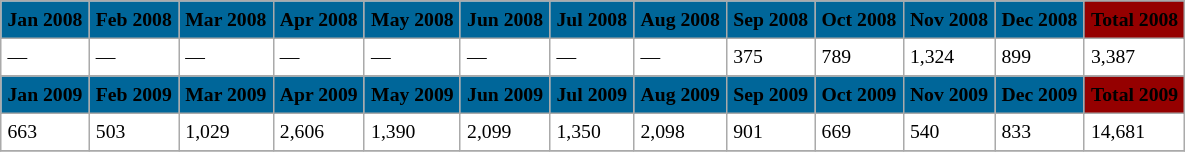<table border="2" cellpadding="4" cellspacing="0" style="margin: 1em 1em 1em 0; border: 1px #aaa solid; border-collapse: collapse; font-size: 82%;">
<tr ---- style="background:#006699;">
<th><strong><span>Jan 2008</span></strong></th>
<th><strong><span>Feb 2008</span></strong></th>
<th><strong><span>Mar 2008</span></strong></th>
<th><strong><span>Apr 2008</span></strong></th>
<th><strong><span>May 2008</span></strong></th>
<th><strong><span>Jun 2008</span></strong></th>
<th><strong><span>Jul 2008</span></strong></th>
<th><strong><span>Aug 2008</span></strong></th>
<th><strong><span>Sep 2008</span></strong></th>
<th><strong><span>Oct 2008</span></strong></th>
<th><strong><span>Nov 2008</span></strong></th>
<th><strong><span>Dec 2008</span></strong></th>
<th ----- style="background:#950000;"><strong><span>Total 2008</span></strong></th>
</tr>
<tr>
<td>—</td>
<td>—</td>
<td>—</td>
<td>—</td>
<td>—</td>
<td>—</td>
<td>—</td>
<td>—</td>
<td>375</td>
<td>789</td>
<td>1,324</td>
<td>899</td>
<td>3,387</td>
</tr>
<tr>
</tr>
<tr ---- style="background:#006699;">
<th><strong><span>Jan 2009</span></strong></th>
<th><strong><span>Feb 2009</span></strong></th>
<th><strong><span>Mar 2009</span></strong></th>
<th><strong><span>Apr 2009</span></strong></th>
<th><strong><span>May 2009</span></strong></th>
<th><strong><span>Jun 2009</span></strong></th>
<th><strong><span>Jul 2009</span></strong></th>
<th><strong><span>Aug 2009</span></strong></th>
<th><strong><span>Sep 2009</span></strong></th>
<th><strong><span>Oct 2009</span></strong></th>
<th><strong><span>Nov 2009</span></strong></th>
<th><strong><span>Dec 2009</span></strong></th>
<th ----- style="background:#950000;"><strong><span>Total 2009</span></strong></th>
</tr>
<tr>
<td>663</td>
<td>503</td>
<td>1,029</td>
<td>2,606</td>
<td>1,390</td>
<td>2,099</td>
<td>1,350</td>
<td>2,098</td>
<td>901</td>
<td>669</td>
<td>540</td>
<td>833</td>
<td>14,681</td>
</tr>
<tr>
</tr>
</table>
